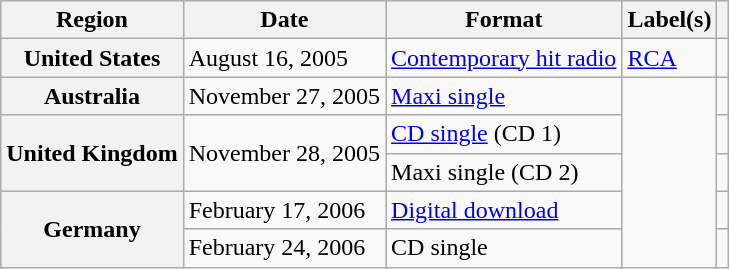<table class="wikitable plainrowheaders">
<tr>
<th scope="col">Region</th>
<th scope="col">Date</th>
<th scope="col">Format</th>
<th scope="col">Label(s)</th>
<th scope="col"></th>
</tr>
<tr>
<th scope="row">United States</th>
<td>August 16, 2005</td>
<td><a href='#'>Contemporary hit radio</a></td>
<td><a href='#'>RCA</a></td>
<td align="center"></td>
</tr>
<tr>
<th scope="row">Australia</th>
<td>November 27, 2005</td>
<td><a href='#'>Maxi single</a></td>
<td rowspan="5"></td>
<td align="center"></td>
</tr>
<tr>
<th scope="row" rowspan="2">United Kingdom</th>
<td rowspan="2">November 28, 2005</td>
<td><a href='#'>CD single</a> (CD 1)</td>
<td align="center"></td>
</tr>
<tr>
<td>Maxi single (CD 2)</td>
<td align="center"></td>
</tr>
<tr>
<th scope="row" rowspan="2">Germany</th>
<td>February 17, 2006</td>
<td><a href='#'>Digital download</a></td>
<td align="center"></td>
</tr>
<tr>
<td>February 24, 2006</td>
<td>CD single</td>
<td align="center"></td>
</tr>
</table>
